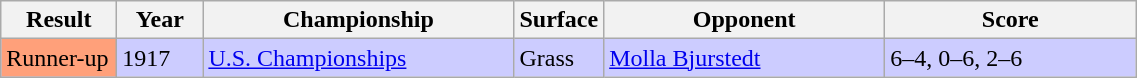<table class="sortable wikitable">
<tr>
<th style="width:70px">Result</th>
<th style="width:50px">Year</th>
<th style="width:200px">Championship</th>
<th style="width:50px">Surface</th>
<th style="width:180px">Opponent</th>
<th style="width:160px" class="unsortable">Score</th>
</tr>
<tr style="background:#ccf;">
<td style="background:#ffa07a;">Runner-up</td>
<td>1917</td>
<td><a href='#'>U.S. Championships</a></td>
<td>Grass</td>
<td> <a href='#'>Molla Bjurstedt</a></td>
<td>6–4, 0–6, 2–6</td>
</tr>
</table>
